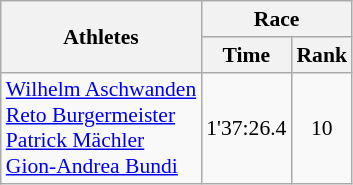<table class="wikitable" style="font-size:90%">
<tr>
<th rowspan=2>Athletes</th>
<th colspan=2>Race</th>
</tr>
<tr>
<th>Time</th>
<th>Rank</th>
</tr>
<tr>
<td><a href='#'>Wilhelm Aschwanden</a><br><a href='#'>Reto Burgermeister</a><br><a href='#'>Patrick Mächler</a><br><a href='#'>Gion-Andrea Bundi</a></td>
<td align=center>1'37:26.4</td>
<td align=center>10</td>
</tr>
</table>
